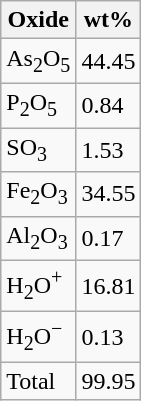<table class="wikitable">
<tr>
<th>Oxide</th>
<th>wt%</th>
</tr>
<tr>
<td>As<sub>2</sub>O<sub>5</sub></td>
<td>44.45</td>
</tr>
<tr>
<td>P<sub>2</sub>O<sub>5</sub></td>
<td>0.84</td>
</tr>
<tr>
<td>SO<sub>3</sub></td>
<td>1.53</td>
</tr>
<tr>
<td>Fe<sub>2</sub>O<sub>3</sub></td>
<td>34.55</td>
</tr>
<tr>
<td>Al<sub>2</sub>O<sub>3</sub></td>
<td>0.17</td>
</tr>
<tr>
<td>H<sub>2</sub>O<sup>+</sup></td>
<td>16.81</td>
</tr>
<tr>
<td>H<sub>2</sub>O<sup>−</sup></td>
<td>0.13</td>
</tr>
<tr>
<td>Total</td>
<td>99.95</td>
</tr>
</table>
